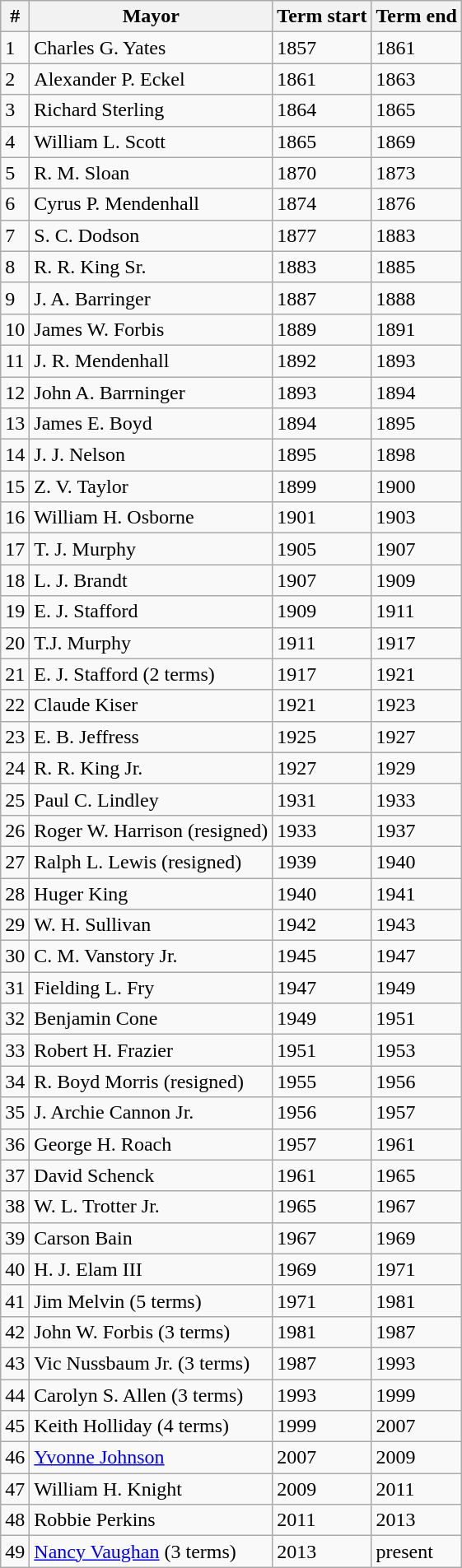<table class="wikitable sortable">
<tr>
<th align=center>#</th>
<th>Mayor</th>
<th>Term start</th>
<th>Term end</th>
</tr>
<tr>
<td>1</td>
<td>Charles G. Yates</td>
<td>1857</td>
<td>1861</td>
</tr>
<tr>
<td>2</td>
<td>Alexander P. Eckel</td>
<td>1861</td>
<td>1863</td>
</tr>
<tr>
<td>3</td>
<td>Richard Sterling</td>
<td>1864</td>
<td>1865</td>
</tr>
<tr>
<td>4</td>
<td>William L. Scott</td>
<td>1865</td>
<td>1869</td>
</tr>
<tr>
<td>5</td>
<td>R. M. Sloan</td>
<td>1870</td>
<td>1873</td>
</tr>
<tr>
<td>6</td>
<td>Cyrus P. Mendenhall</td>
<td>1874</td>
<td>1876</td>
</tr>
<tr>
<td>7</td>
<td>S. C. Dodson</td>
<td>1877</td>
<td>1883</td>
</tr>
<tr>
<td>8</td>
<td>R. R. King Sr.</td>
<td>1883</td>
<td>1885</td>
</tr>
<tr>
<td>9</td>
<td>J. A. Barringer</td>
<td>1887</td>
<td>1888</td>
</tr>
<tr>
<td>10</td>
<td>James W. Forbis</td>
<td>1889</td>
<td>1891</td>
</tr>
<tr>
<td>11</td>
<td>J. R. Mendenhall</td>
<td>1892</td>
<td>1893</td>
</tr>
<tr>
<td>12</td>
<td>John A. Barrninger</td>
<td>1893</td>
<td>1894</td>
</tr>
<tr>
<td>13</td>
<td>James E. Boyd</td>
<td>1894</td>
<td>1895</td>
</tr>
<tr>
<td>14</td>
<td>J. J. Nelson</td>
<td>1895</td>
<td>1898</td>
</tr>
<tr>
<td>15</td>
<td>Z. V. Taylor</td>
<td>1899</td>
<td>1900</td>
</tr>
<tr>
<td>16</td>
<td>William H. Osborne</td>
<td>1901</td>
<td>1903</td>
</tr>
<tr>
<td>17</td>
<td>T. J. Murphy</td>
<td>1905</td>
<td>1907</td>
</tr>
<tr>
<td>18</td>
<td>L. J. Brandt</td>
<td>1907</td>
<td>1909</td>
</tr>
<tr>
<td>19</td>
<td>E. J. Stafford</td>
<td>1909</td>
<td>1911</td>
</tr>
<tr>
<td>20</td>
<td>T.J. Murphy</td>
<td>1911</td>
<td>1917</td>
</tr>
<tr>
<td>21</td>
<td>E. J. Stafford (2 terms)</td>
<td>1917</td>
<td>1921</td>
</tr>
<tr>
<td>22</td>
<td>Claude Kiser</td>
<td>1921</td>
<td>1923</td>
</tr>
<tr>
<td>23</td>
<td>E. B. Jeffress</td>
<td>1925</td>
<td>1927</td>
</tr>
<tr>
<td>24</td>
<td>R. R. King Jr.</td>
<td>1927</td>
<td>1929</td>
</tr>
<tr>
<td>25</td>
<td>Paul C. Lindley</td>
<td>1931</td>
<td>1933</td>
</tr>
<tr>
<td>26</td>
<td>Roger W. Harrison (resigned)</td>
<td>1933</td>
<td>1937</td>
</tr>
<tr>
<td>27</td>
<td>Ralph L. Lewis (resigned)</td>
<td>1939</td>
<td>1940</td>
</tr>
<tr>
<td>28</td>
<td>Huger King</td>
<td>1940</td>
<td>1941</td>
</tr>
<tr>
<td>29</td>
<td>W. H. Sullivan</td>
<td>1942</td>
<td>1943</td>
</tr>
<tr>
<td>30</td>
<td>C. M. Vanstory Jr.</td>
<td>1945</td>
<td>1947</td>
</tr>
<tr>
<td>31</td>
<td>Fielding L. Fry</td>
<td>1947</td>
<td>1949</td>
</tr>
<tr>
<td>32</td>
<td>Benjamin Cone</td>
<td>1949</td>
<td>1951</td>
</tr>
<tr>
<td>33</td>
<td>Robert H. Frazier</td>
<td>1951</td>
<td>1953</td>
</tr>
<tr>
<td>34</td>
<td>R. Boyd Morris (resigned)</td>
<td>1955</td>
<td>1956</td>
</tr>
<tr>
<td>35</td>
<td>J. Archie Cannon Jr.</td>
<td>1956</td>
<td>1957</td>
</tr>
<tr>
<td>36</td>
<td>George H. Roach</td>
<td>1957</td>
<td>1961</td>
</tr>
<tr>
<td>37</td>
<td>David Schenck</td>
<td>1961</td>
<td>1965</td>
</tr>
<tr>
<td>38</td>
<td>W. L. Trotter Jr.</td>
<td>1965</td>
<td>1967</td>
</tr>
<tr>
<td>39</td>
<td>Carson Bain</td>
<td>1967</td>
<td>1969</td>
</tr>
<tr>
<td>40</td>
<td>H. J. Elam III</td>
<td>1969</td>
<td>1971</td>
</tr>
<tr>
<td>41</td>
<td>Jim Melvin (5 terms)</td>
<td>1971</td>
<td>1981</td>
</tr>
<tr>
<td>42</td>
<td>John W. Forbis (3 terms)</td>
<td>1981</td>
<td>1987</td>
</tr>
<tr>
<td>43</td>
<td>Vic Nussbaum Jr. (3 terms)</td>
<td>1987</td>
<td>1993</td>
</tr>
<tr>
<td>44</td>
<td>Carolyn S. Allen (3 terms)</td>
<td>1993</td>
<td>1999</td>
</tr>
<tr>
<td>45</td>
<td>Keith Holliday (4 terms)</td>
<td>1999</td>
<td>2007</td>
</tr>
<tr>
<td>46</td>
<td><a href='#'>Yvonne Johnson</a></td>
<td>2007</td>
<td>2009</td>
</tr>
<tr>
<td>47</td>
<td>William H. Knight</td>
<td>2009</td>
<td>2011</td>
</tr>
<tr>
<td>48</td>
<td>Robbie Perkins</td>
<td>2011</td>
<td>2013</td>
</tr>
<tr>
<td>49</td>
<td><a href='#'>Nancy Vaughan</a> (3 terms)</td>
<td>2013</td>
<td>present</td>
</tr>
</table>
